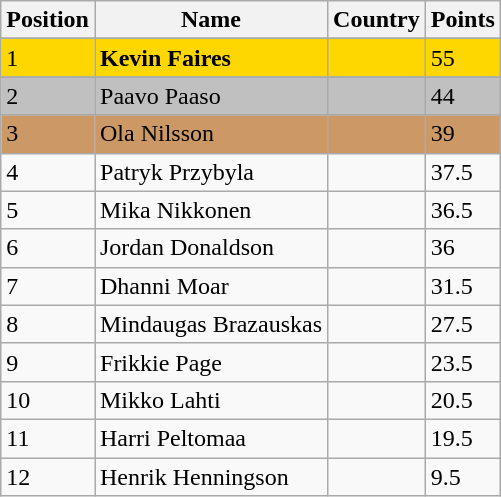<table class="wikitable">
<tr>
<th>Position</th>
<th>Name</th>
<th>Country</th>
<th>Points</th>
</tr>
<tr>
</tr>
<tr style="background:gold;">
<td>1</td>
<td><strong>Kevin Faires</strong></td>
<td></td>
<td>55</td>
</tr>
<tr>
</tr>
<tr style="background:silver;">
<td>2</td>
<td>Paavo Paaso</td>
<td></td>
<td>44</td>
</tr>
<tr>
</tr>
<tr style="background:#c96;">
<td>3</td>
<td>Ola Nilsson</td>
<td></td>
<td>39</td>
</tr>
<tr>
<td>4</td>
<td>Patryk Przybyla</td>
<td></td>
<td>37.5</td>
</tr>
<tr>
<td>5</td>
<td>Mika Nikkonen</td>
<td></td>
<td>36.5</td>
</tr>
<tr>
<td>6</td>
<td>Jordan Donaldson</td>
<td></td>
<td>36</td>
</tr>
<tr>
<td>7</td>
<td>Dhanni Moar</td>
<td></td>
<td>31.5</td>
</tr>
<tr>
<td>8</td>
<td>Mindaugas Brazauskas</td>
<td></td>
<td>27.5</td>
</tr>
<tr>
<td>9</td>
<td>Frikkie Page</td>
<td></td>
<td>23.5</td>
</tr>
<tr>
<td>10</td>
<td>Mikko Lahti</td>
<td></td>
<td>20.5</td>
</tr>
<tr>
<td>11</td>
<td>Harri Peltomaa</td>
<td></td>
<td>19.5</td>
</tr>
<tr>
<td>12</td>
<td>Henrik Henningson</td>
<td></td>
<td>9.5</td>
</tr>
</table>
